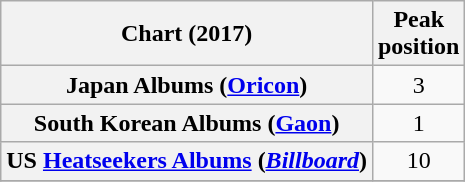<table class="wikitable plainrowheaders sortable" style="text-align:center">
<tr>
<th scope="col">Chart (2017)</th>
<th scope="col">Peak<br>position</th>
</tr>
<tr>
<th scope="row">Japan Albums (<a href='#'>Oricon</a>)</th>
<td>3</td>
</tr>
<tr>
<th scope="row">South Korean Albums (<a href='#'>Gaon</a>)</th>
<td>1</td>
</tr>
<tr>
<th scope="row">US <a href='#'>Heatseekers Albums</a> (<em><a href='#'>Billboard</a></em>)</th>
<td>10</td>
</tr>
<tr>
</tr>
</table>
